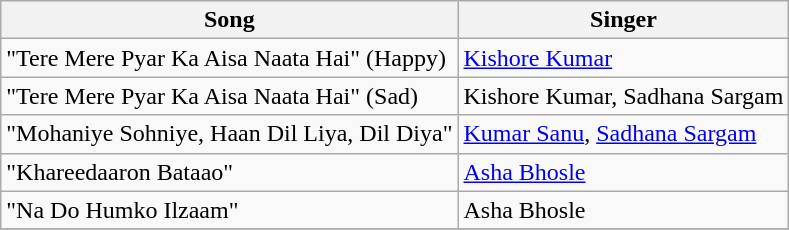<table class="wikitable">
<tr>
<th>Song</th>
<th>Singer</th>
</tr>
<tr>
<td>"Tere Mere Pyar Ka Aisa Naata Hai" (Happy)</td>
<td><a href='#'>Kishore Kumar</a></td>
</tr>
<tr>
<td>"Tere Mere Pyar Ka Aisa Naata Hai" (Sad)</td>
<td>Kishore Kumar, Sadhana Sargam</td>
</tr>
<tr>
<td>"Mohaniye Sohniye, Haan Dil Liya, Dil Diya"</td>
<td><a href='#'>Kumar Sanu</a>, <a href='#'>Sadhana Sargam</a></td>
</tr>
<tr>
<td>"Khareedaaron Bataao"</td>
<td><a href='#'>Asha Bhosle</a></td>
</tr>
<tr>
<td>"Na Do Humko Ilzaam"</td>
<td>Asha Bhosle</td>
</tr>
<tr>
</tr>
</table>
